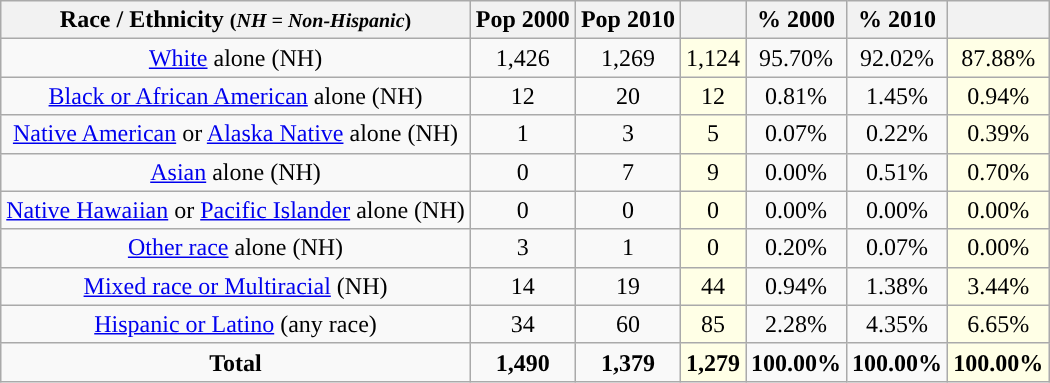<table class="wikitable" style="text-align:center;">
<tr>
<th>Race / Ethnicity <small>(<em>NH = Non-Hispanic</em>)</small></th>
<th>Pop 2000</th>
<th>Pop 2010</th>
<th></th>
<th>% 2000</th>
<th>% 2010</th>
<th></th>
</tr>
<tr>
<td><a href='#'>White</a> alone (NH)</td>
<td>1,426</td>
<td>1,269</td>
<td style='background: #ffffe6;'>1,124</td>
<td>95.70%</td>
<td>92.02%</td>
<td style='background: #ffffe6;'>87.88%</td>
</tr>
<tr>
<td><a href='#'>Black or African American</a> alone (NH)</td>
<td>12</td>
<td>20</td>
<td style='background: #ffffe6;'>12</td>
<td>0.81%</td>
<td>1.45%</td>
<td style='background: #ffffe6;'>0.94%</td>
</tr>
<tr>
<td><a href='#'>Native American</a> or <a href='#'>Alaska Native</a> alone (NH)</td>
<td>1</td>
<td>3</td>
<td style='background: #ffffe6;'>5</td>
<td>0.07%</td>
<td>0.22%</td>
<td style='background: #ffffe6;'>0.39%</td>
</tr>
<tr>
<td><a href='#'>Asian</a> alone (NH)</td>
<td>0</td>
<td>7</td>
<td style='background: #ffffe6;'>9</td>
<td>0.00%</td>
<td>0.51%</td>
<td style='background: #ffffe6;'>0.70%</td>
</tr>
<tr>
<td><a href='#'>Native Hawaiian</a> or <a href='#'>Pacific Islander</a> alone (NH)</td>
<td>0</td>
<td>0</td>
<td style='background: #ffffe6;'>0</td>
<td>0.00%</td>
<td>0.00%</td>
<td style='background: #ffffe6;'>0.00%</td>
</tr>
<tr>
<td><a href='#'>Other race</a> alone (NH)</td>
<td>3</td>
<td>1</td>
<td style='background: #ffffe6;'>0</td>
<td>0.20%</td>
<td>0.07%</td>
<td style='background: #ffffe6;'>0.00%</td>
</tr>
<tr>
<td><a href='#'>Mixed race or Multiracial</a> (NH)</td>
<td>14</td>
<td>19</td>
<td style='background: #ffffe6;'>44</td>
<td>0.94%</td>
<td>1.38%</td>
<td style='background: #ffffe6;'>3.44%</td>
</tr>
<tr>
<td><a href='#'>Hispanic or Latino</a> (any race)</td>
<td>34</td>
<td>60</td>
<td style='background: #ffffe6;'>85</td>
<td>2.28%</td>
<td>4.35%</td>
<td style='background: #ffffe6;'>6.65%</td>
</tr>
<tr>
<td><strong>Total</strong></td>
<td><strong>1,490</strong></td>
<td><strong>1,379</strong></td>
<td style='background: #ffffe6;'><strong>1,279</strong></td>
<td><strong>100.00%</strong></td>
<td><strong>100.00%</strong></td>
<td style='background: #ffffe6;'><strong>100.00%</strong></td>
</tr>
</table>
